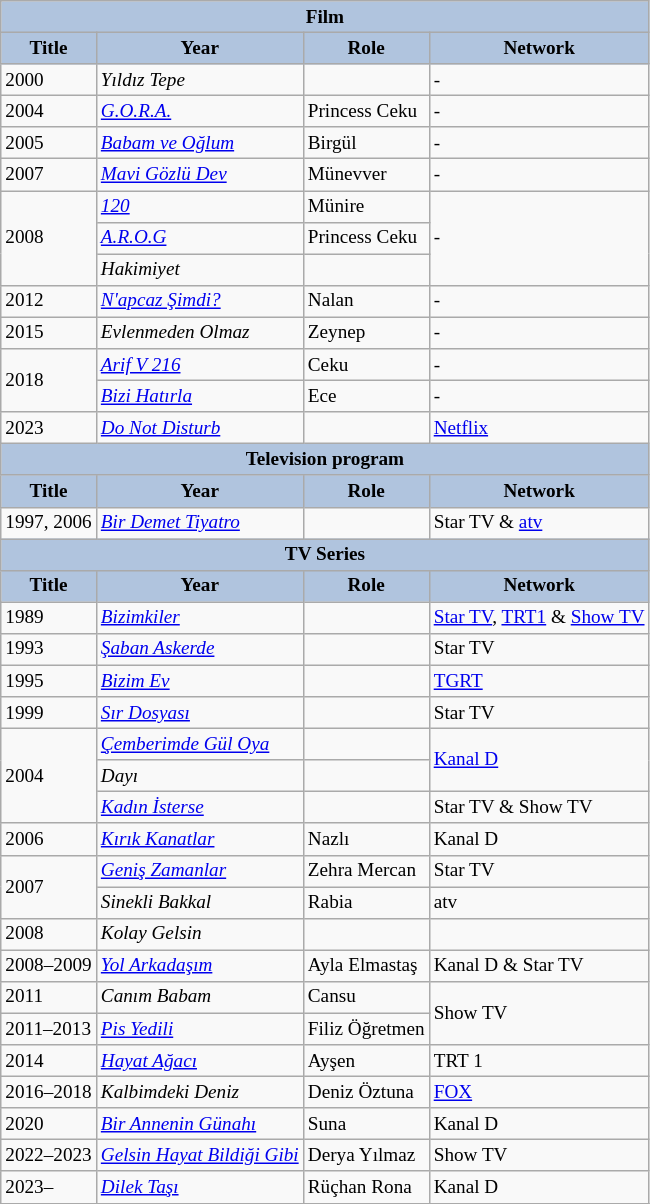<table class="wikitable" style="font-size: 80%;">
<tr>
<th colspan="4" style="background:LightSteelBlue">Film</th>
</tr>
<tr>
<th style="background:LightSteelBlue">Title</th>
<th style="background:LightSteelBlue">Year</th>
<th style="background:LightSteelBlue">Role</th>
<th style="background:LightSteelBlue">Network</th>
</tr>
<tr>
<td>2000</td>
<td><em>Yıldız Tepe</em></td>
<td></td>
<td>-</td>
</tr>
<tr>
<td>2004</td>
<td><em><a href='#'>G.O.R.A.</a></em></td>
<td>Princess Ceku</td>
<td>-</td>
</tr>
<tr>
<td>2005</td>
<td><em><a href='#'>Babam ve Oğlum</a></em></td>
<td>Birgül</td>
<td>-</td>
</tr>
<tr>
<td>2007</td>
<td><a href='#'><em>Mavi Gözlü Dev</em></a></td>
<td>Münevver</td>
<td>-</td>
</tr>
<tr>
<td rowspan="3">2008</td>
<td><a href='#'><em>120</em></a></td>
<td>Münire</td>
<td rowspan="3">-</td>
</tr>
<tr>
<td><em><a href='#'>A.R.O.G</a></em></td>
<td>Princess Ceku</td>
</tr>
<tr>
<td><em>Hakimiyet</em></td>
<td></td>
</tr>
<tr>
<td>2012</td>
<td><em><a href='#'>N'apcaz Şimdi?</a></em></td>
<td>Nalan</td>
<td>-</td>
</tr>
<tr>
<td>2015</td>
<td><em>Evlenmeden Olmaz</em></td>
<td>Zeynep</td>
<td>-</td>
</tr>
<tr>
<td rowspan="2">2018</td>
<td><em><a href='#'>Arif V 216</a></em></td>
<td>Ceku</td>
<td>-</td>
</tr>
<tr>
<td><em><a href='#'>Bizi Hatırla</a></em></td>
<td>Ece</td>
<td>-</td>
</tr>
<tr>
<td>2023</td>
<td><em><a href='#'>Do Not Disturb</a></em></td>
<td></td>
<td><a href='#'>Netflix</a></td>
</tr>
<tr>
<th colspan="4" style="background:LightSteelBlue">Television program</th>
</tr>
<tr>
<th style="background:LightSteelBlue">Title</th>
<th style="background:LightSteelBlue">Year</th>
<th style="background:LightSteelBlue">Role</th>
<th style="background:LightSteelBlue">Network</th>
</tr>
<tr>
<td>1997, 2006</td>
<td><em><a href='#'>Bir Demet Tiyatro</a></em></td>
<td></td>
<td>Star TV & <a href='#'>atv</a></td>
</tr>
<tr>
<th colspan="4" style="background:LightSteelBlue">TV Series</th>
</tr>
<tr>
<th style="background:LightSteelBlue">Title</th>
<th style="background:LightSteelBlue">Year</th>
<th style="background:LightSteelBlue">Role</th>
<th style="background:LightSteelBlue">Network</th>
</tr>
<tr>
<td>1989</td>
<td><a href='#'><em>Bizimkiler</em></a></td>
<td></td>
<td><a href='#'>Star TV</a>, <a href='#'>TRT1</a> & <a href='#'>Show TV</a></td>
</tr>
<tr>
<td>1993</td>
<td><em><a href='#'>Şaban Askerde</a></em></td>
<td></td>
<td>Star TV</td>
</tr>
<tr>
<td>1995</td>
<td><a href='#'><em>Bizim Ev</em></a></td>
<td></td>
<td><a href='#'>TGRT</a></td>
</tr>
<tr>
<td>1999</td>
<td><em><a href='#'>Sır Dosyası</a></em></td>
<td></td>
<td>Star TV</td>
</tr>
<tr>
<td rowspan="3">2004</td>
<td><em><a href='#'>Çemberimde Gül Oya</a></em></td>
<td></td>
<td rowspan="2"><a href='#'>Kanal D</a></td>
</tr>
<tr>
<td><em>Dayı</em></td>
<td></td>
</tr>
<tr>
<td><em><a href='#'>Kadın İsterse</a></em></td>
<td></td>
<td>Star TV & Show TV</td>
</tr>
<tr>
<td>2006</td>
<td><a href='#'><em>Kırık Kanatlar</em></a></td>
<td>Nazlı</td>
<td>Kanal D</td>
</tr>
<tr>
<td rowspan="2">2007</td>
<td><a href='#'><em>Geniş Zamanlar</em></a></td>
<td>Zehra Mercan</td>
<td>Star TV</td>
</tr>
<tr>
<td><em>Sinekli Bakkal</em></td>
<td>Rabia</td>
<td>atv</td>
</tr>
<tr>
<td>2008</td>
<td><em>Kolay Gelsin</em></td>
<td></td>
<td></td>
</tr>
<tr>
<td>2008–2009</td>
<td><em><a href='#'>Yol Arkadaşım</a></em></td>
<td>Ayla Elmastaş</td>
<td>Kanal D & Star TV</td>
</tr>
<tr>
<td>2011</td>
<td><em>Canım Babam</em></td>
<td>Cansu</td>
<td rowspan="2">Show TV</td>
</tr>
<tr>
<td>2011–2013</td>
<td><em><a href='#'>Pis Yedili</a></em></td>
<td>Filiz Öğretmen</td>
</tr>
<tr>
<td>2014</td>
<td><em><a href='#'>Hayat Ağacı</a></em></td>
<td>Ayşen</td>
<td>TRT 1</td>
</tr>
<tr>
<td>2016–2018</td>
<td><em>Kalbimdeki Deniz</em></td>
<td>Deniz Öztuna</td>
<td><a href='#'>FOX</a></td>
</tr>
<tr>
<td>2020</td>
<td><em><a href='#'>Bir Annenin Günahı</a></em></td>
<td>Suna</td>
<td>Kanal D</td>
</tr>
<tr>
<td>2022–2023</td>
<td><em><a href='#'>Gelsin Hayat Bildiği Gibi</a></em></td>
<td>Derya Yılmaz</td>
<td>Show TV</td>
</tr>
<tr>
<td>2023–</td>
<td><em><a href='#'>Dilek Taşı</a></em></td>
<td>Rüçhan Rona</td>
<td>Kanal D</td>
</tr>
<tr>
</tr>
</table>
